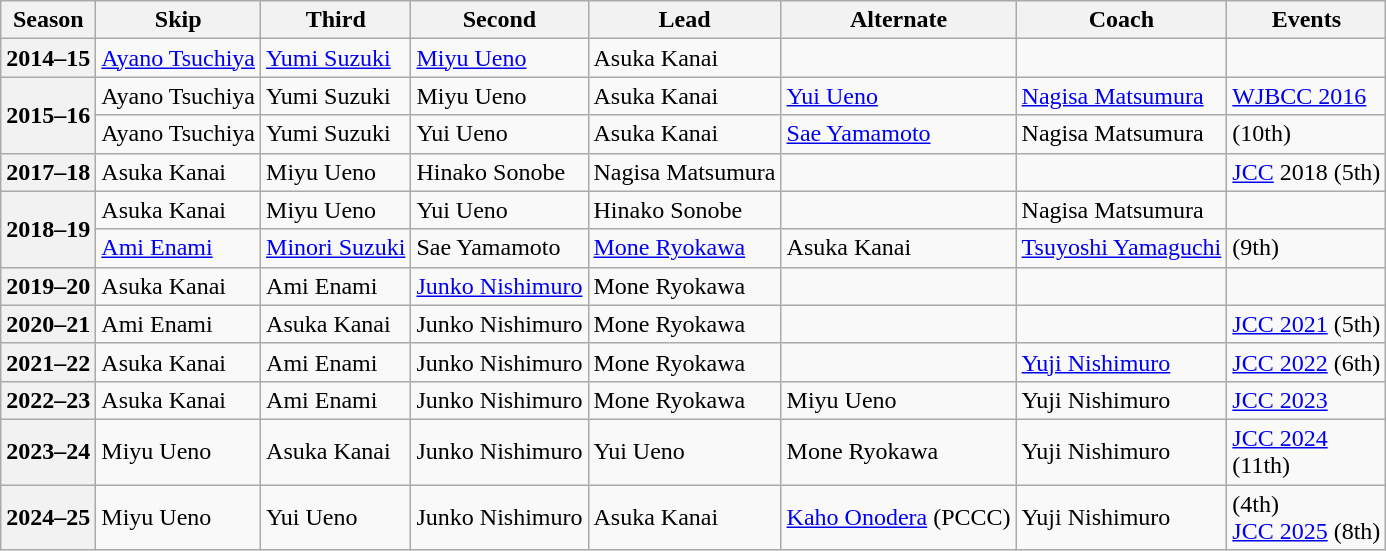<table class="wikitable">
<tr>
<th scope="col">Season</th>
<th scope="col">Skip</th>
<th scope="col">Third</th>
<th scope="col">Second</th>
<th scope="col">Lead</th>
<th scope="col">Alternate</th>
<th scope="col">Coach</th>
<th scope="col">Events</th>
</tr>
<tr>
<th scope="row">2014–15</th>
<td><a href='#'>Ayano Tsuchiya</a></td>
<td><a href='#'>Yumi Suzuki</a></td>
<td><a href='#'>Miyu Ueno</a></td>
<td>Asuka Kanai</td>
<td></td>
<td></td>
<td></td>
</tr>
<tr>
<th scope="row" rowspan="2">2015–16</th>
<td>Ayano Tsuchiya</td>
<td>Yumi Suzuki</td>
<td>Miyu Ueno</td>
<td>Asuka Kanai</td>
<td><a href='#'>Yui Ueno</a></td>
<td><a href='#'>Nagisa Matsumura</a></td>
<td><a href='#'>WJBCC 2016</a> </td>
</tr>
<tr>
<td>Ayano Tsuchiya</td>
<td>Yumi Suzuki</td>
<td>Yui Ueno</td>
<td>Asuka Kanai</td>
<td><a href='#'>Sae Yamamoto</a></td>
<td>Nagisa Matsumura</td>
<td> (10th)</td>
</tr>
<tr>
<th scope="row">2017–18</th>
<td>Asuka Kanai</td>
<td>Miyu Ueno</td>
<td>Hinako Sonobe</td>
<td>Nagisa Matsumura</td>
<td></td>
<td></td>
<td><a href='#'>JCC</a> 2018 (5th)</td>
</tr>
<tr>
<th scope="row" rowspan="2">2018–19</th>
<td>Asuka Kanai</td>
<td>Miyu Ueno</td>
<td>Yui Ueno</td>
<td>Hinako Sonobe</td>
<td></td>
<td>Nagisa Matsumura</td>
<td></td>
</tr>
<tr>
<td><a href='#'>Ami Enami</a></td>
<td><a href='#'>Minori Suzuki</a></td>
<td>Sae Yamamoto</td>
<td><a href='#'>Mone Ryokawa</a></td>
<td>Asuka Kanai</td>
<td><a href='#'>Tsuyoshi Yamaguchi</a></td>
<td> (9th)</td>
</tr>
<tr>
<th scope="row">2019–20</th>
<td>Asuka Kanai</td>
<td>Ami Enami</td>
<td><a href='#'>Junko Nishimuro</a></td>
<td>Mone Ryokawa</td>
<td></td>
<td></td>
<td></td>
</tr>
<tr>
<th scope="row">2020–21</th>
<td>Ami Enami</td>
<td>Asuka Kanai</td>
<td>Junko Nishimuro</td>
<td>Mone Ryokawa</td>
<td></td>
<td></td>
<td><a href='#'>JCC 2021</a> (5th)</td>
</tr>
<tr>
<th scope="row">2021–22</th>
<td>Asuka Kanai</td>
<td>Ami Enami</td>
<td>Junko Nishimuro</td>
<td>Mone Ryokawa</td>
<td></td>
<td><a href='#'>Yuji Nishimuro</a></td>
<td><a href='#'>JCC 2022</a> (6th)</td>
</tr>
<tr>
<th scope="row">2022–23</th>
<td>Asuka Kanai</td>
<td>Ami Enami</td>
<td>Junko Nishimuro</td>
<td>Mone Ryokawa</td>
<td>Miyu Ueno</td>
<td>Yuji Nishimuro</td>
<td><a href='#'>JCC 2023</a> </td>
</tr>
<tr>
<th scope="row">2023–24</th>
<td>Miyu Ueno</td>
<td>Asuka Kanai</td>
<td>Junko Nishimuro</td>
<td>Yui Ueno</td>
<td>Mone Ryokawa</td>
<td>Yuji Nishimuro</td>
<td><a href='#'>JCC 2024</a> <br> (11th)</td>
</tr>
<tr>
<th scope="row">2024–25</th>
<td>Miyu Ueno</td>
<td>Yui Ueno</td>
<td>Junko Nishimuro</td>
<td>Asuka Kanai</td>
<td><a href='#'>Kaho Onodera</a> (PCCC)</td>
<td>Yuji Nishimuro</td>
<td> (4th)<br><a href='#'>JCC 2025</a> (8th)</td>
</tr>
</table>
